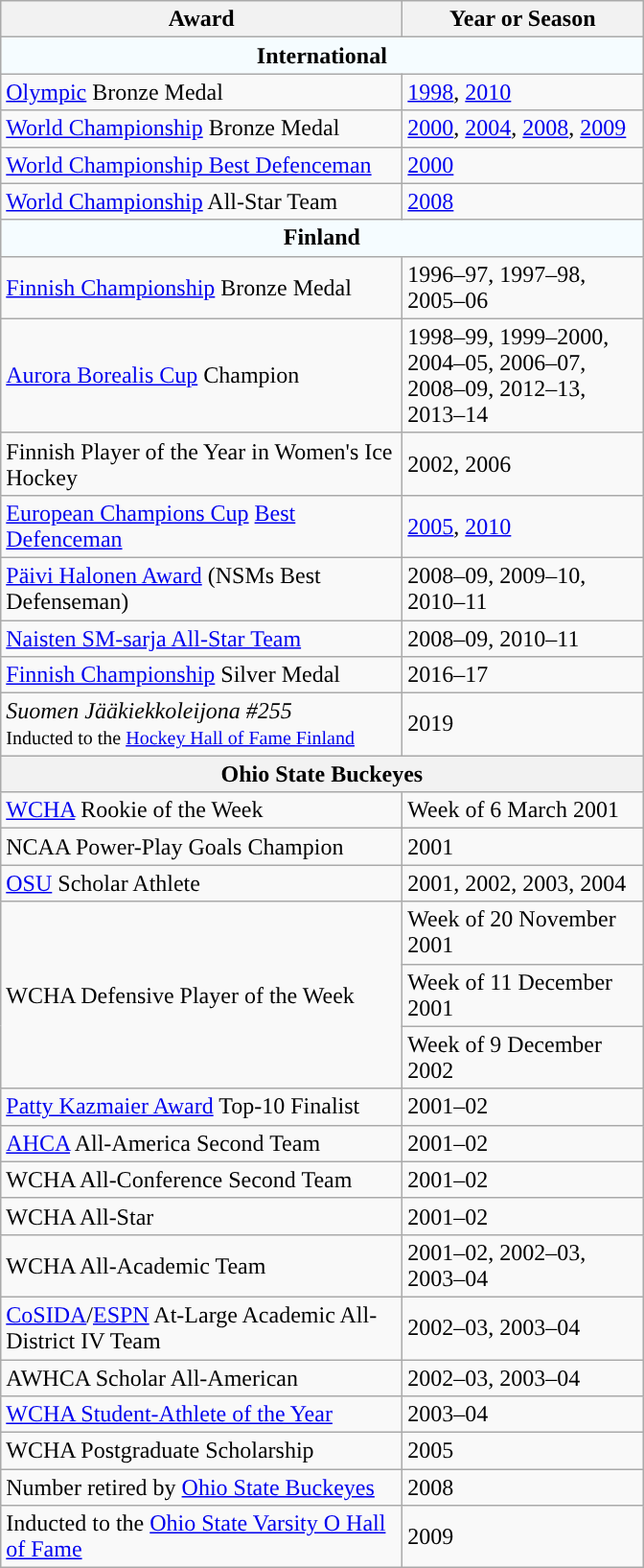<table class="wikitable">
<tr>
<th scope="col" style="width:17em">Award</th>
<th scope="col" style="width:10em">Year or Season</th>
</tr>
<tr>
<th colspan="2" style="text-align:center; background:#f5fcff;">International</th>
</tr>
<tr>
<td><a href='#'>Olympic</a> Bronze Medal</td>
<td><a href='#'>1998</a>, <a href='#'>2010</a></td>
</tr>
<tr>
<td><a href='#'>World Championship</a> Bronze Medal</td>
<td><a href='#'>2000</a>, <a href='#'>2004</a>, <a href='#'>2008</a>, <a href='#'>2009</a></td>
</tr>
<tr>
<td><a href='#'>World Championship Best Defenceman</a></td>
<td><a href='#'>2000</a></td>
</tr>
<tr>
<td><a href='#'>World Championship</a> All-Star Team</td>
<td><a href='#'>2008</a></td>
</tr>
<tr>
<th colspan="2" style="text-align:center; background:#f5fcff;">Finland</th>
</tr>
<tr>
<td><a href='#'>Finnish Championship</a> Bronze Medal</td>
<td>1996–97, 1997–98, 2005–06</td>
</tr>
<tr>
<td><a href='#'>Aurora Borealis Cup</a> Champion</td>
<td>1998–99, 1999–2000, 2004–05, 2006–07, 2008–09, 2012–13, 2013–14</td>
</tr>
<tr>
<td>Finnish Player of the Year in Women's Ice Hockey</td>
<td>2002, 2006</td>
</tr>
<tr>
<td><a href='#'>European Champions Cup</a> <a href='#'>Best Defenceman</a></td>
<td><a href='#'>2005</a>, <a href='#'>2010</a></td>
</tr>
<tr>
<td><a href='#'>Päivi Halonen Award</a> (NSMs Best Defenseman)</td>
<td>2008–09, 2009–10, 2010–11</td>
</tr>
<tr>
<td><a href='#'>Naisten SM-sarja All-Star Team</a></td>
<td>2008–09, 2010–11</td>
</tr>
<tr>
<td><a href='#'>Finnish Championship</a> Silver Medal</td>
<td>2016–17</td>
</tr>
<tr>
<td><em>Suomen Jääkiekkoleijona #255</em><br><small>Inducted to the <a href='#'>Hockey Hall of Fame Finland</a></small></td>
<td>2019</td>
</tr>
<tr>
<th colspan="2" style="text-align:center; ">Ohio State Buckeyes</th>
</tr>
<tr>
<td><a href='#'>WCHA</a> Rookie of the Week</td>
<td>Week of 6 March 2001</td>
</tr>
<tr>
<td>NCAA Power-Play Goals Champion</td>
<td>2001</td>
</tr>
<tr>
<td><a href='#'>OSU</a> Scholar Athlete</td>
<td>2001, 2002, 2003, 2004</td>
</tr>
<tr>
<td rowspan="3">WCHA Defensive Player of the Week</td>
<td>Week of 20 November 2001</td>
</tr>
<tr>
<td>Week of 11 December 2001</td>
</tr>
<tr>
<td>Week of 9 December 2002</td>
</tr>
<tr>
<td><a href='#'>Patty Kazmaier Award</a> Top-10 Finalist</td>
<td>2001–02</td>
</tr>
<tr>
<td><a href='#'>AHCA</a> All-America Second Team</td>
<td>2001–02</td>
</tr>
<tr>
<td>WCHA All-Conference Second Team</td>
<td>2001–02</td>
</tr>
<tr>
<td>WCHA All-Star</td>
<td>2001–02</td>
</tr>
<tr>
<td>WCHA All-Academic Team</td>
<td>2001–02, 2002–03, 2003–04</td>
</tr>
<tr>
<td><a href='#'>CoSIDA</a>/<a href='#'>ESPN</a> At-Large Academic All-District IV Team</td>
<td>2002–03, 2003–04</td>
</tr>
<tr>
<td>AWHCA Scholar All-American</td>
<td>2002–03, 2003–04</td>
</tr>
<tr>
<td><a href='#'>WCHA Student-Athlete of the Year</a></td>
<td>2003–04</td>
</tr>
<tr>
<td>WCHA Postgraduate Scholarship</td>
<td>2005</td>
</tr>
<tr>
<td>Number retired by <a href='#'>Ohio State Buckeyes</a></td>
<td>2008</td>
</tr>
<tr>
<td>Inducted to the <a href='#'>Ohio State Varsity O Hall of Fame</a></td>
<td>2009</td>
</tr>
</table>
